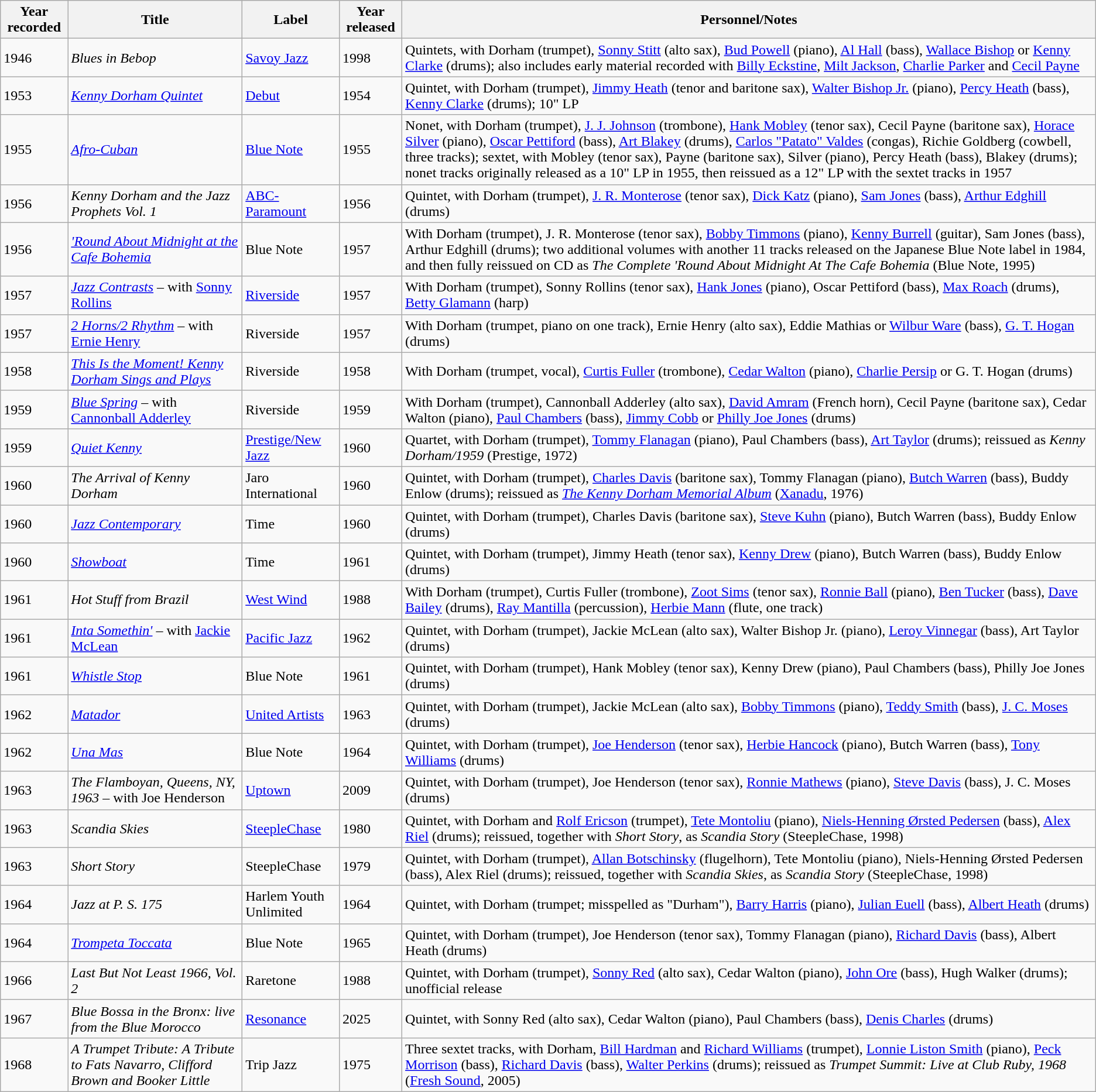<table class="wikitable sortable">
<tr>
<th>Year recorded</th>
<th>Title</th>
<th>Label</th>
<th>Year released</th>
<th>Personnel/Notes</th>
</tr>
<tr>
<td>1946</td>
<td><em>Blues in Bebop</em></td>
<td><a href='#'>Savoy Jazz</a></td>
<td>1998</td>
<td>Quintets, with Dorham (trumpet), <a href='#'>Sonny Stitt</a> (alto sax), <a href='#'>Bud Powell</a> (piano), <a href='#'>Al Hall</a> (bass), <a href='#'>Wallace Bishop</a> or <a href='#'>Kenny Clarke</a> (drums); also includes early material recorded with <a href='#'>Billy Eckstine</a>, <a href='#'>Milt Jackson</a>, <a href='#'>Charlie Parker</a> and <a href='#'>Cecil Payne</a></td>
</tr>
<tr>
<td>1953</td>
<td><em><a href='#'>Kenny Dorham Quintet</a></em></td>
<td><a href='#'>Debut</a></td>
<td>1954</td>
<td>Quintet, with Dorham (trumpet), <a href='#'>Jimmy Heath</a> (tenor and baritone sax), <a href='#'>Walter Bishop Jr.</a> (piano), <a href='#'>Percy Heath</a> (bass), <a href='#'>Kenny Clarke</a> (drums); 10" LP</td>
</tr>
<tr>
<td>1955</td>
<td><em><a href='#'>Afro-Cuban</a></em></td>
<td><a href='#'>Blue Note</a></td>
<td>1955</td>
<td>Nonet, with Dorham (trumpet), <a href='#'>J. J. Johnson</a> (trombone), <a href='#'>Hank Mobley</a> (tenor sax), Cecil Payne (baritone sax), <a href='#'>Horace Silver</a> (piano), <a href='#'>Oscar Pettiford</a> (bass), <a href='#'>Art Blakey</a> (drums), <a href='#'>Carlos "Patato" Valdes</a> (congas), Richie Goldberg (cowbell, three tracks); sextet, with Mobley (tenor sax), Payne (baritone sax), Silver (piano), Percy Heath (bass), Blakey (drums); nonet tracks originally released as a 10" LP in 1955, then reissued as a 12" LP with the sextet tracks in 1957</td>
</tr>
<tr>
<td>1956</td>
<td><em>Kenny Dorham and the Jazz Prophets Vol. 1</em></td>
<td><a href='#'>ABC-Paramount</a></td>
<td>1956</td>
<td>Quintet, with Dorham (trumpet), <a href='#'>J. R. Monterose</a> (tenor sax), <a href='#'>Dick Katz</a> (piano), <a href='#'>Sam Jones</a> (bass), <a href='#'>Arthur Edghill</a> (drums)</td>
</tr>
<tr>
<td>1956</td>
<td><em><a href='#'>'Round About Midnight at the Cafe Bohemia</a></em></td>
<td>Blue Note</td>
<td>1957</td>
<td>With Dorham (trumpet), J. R. Monterose (tenor sax), <a href='#'>Bobby Timmons</a> (piano), <a href='#'>Kenny Burrell</a> (guitar), Sam Jones (bass), Arthur Edghill (drums); two additional volumes with another 11 tracks released on the Japanese Blue Note label in 1984, and then fully reissued on CD as <em>The Complete 'Round About Midnight At The Cafe Bohemia</em> (Blue Note, 1995)</td>
</tr>
<tr>
<td>1957</td>
<td><em><a href='#'>Jazz Contrasts</a></em> – with <a href='#'>Sonny Rollins</a></td>
<td><a href='#'>Riverside</a></td>
<td>1957</td>
<td>With Dorham (trumpet), Sonny Rollins (tenor sax), <a href='#'>Hank Jones</a> (piano), Oscar Pettiford (bass), <a href='#'>Max Roach</a> (drums), <a href='#'>Betty Glamann</a> (harp)</td>
</tr>
<tr>
<td>1957</td>
<td><em><a href='#'>2 Horns/2 Rhythm</a></em> – with <a href='#'>Ernie Henry</a></td>
<td>Riverside</td>
<td>1957</td>
<td>With Dorham (trumpet, piano on one track), Ernie Henry (alto sax), Eddie Mathias or <a href='#'>Wilbur Ware</a> (bass), <a href='#'>G. T. Hogan</a> (drums)</td>
</tr>
<tr>
<td>1958</td>
<td><em><a href='#'>This Is the Moment! Kenny Dorham Sings and Plays</a></em></td>
<td>Riverside</td>
<td>1958</td>
<td>With Dorham (trumpet, vocal), <a href='#'>Curtis Fuller</a> (trombone), <a href='#'>Cedar Walton</a> (piano), <a href='#'>Charlie Persip</a> or G. T. Hogan (drums)</td>
</tr>
<tr>
<td>1959</td>
<td><em><a href='#'>Blue Spring</a></em> – with <a href='#'>Cannonball Adderley</a></td>
<td>Riverside</td>
<td>1959</td>
<td>With Dorham (trumpet), Cannonball Adderley (alto sax), <a href='#'>David Amram</a> (French horn), Cecil Payne (baritone sax), Cedar Walton (piano), <a href='#'>Paul Chambers</a> (bass), <a href='#'>Jimmy Cobb</a> or <a href='#'>Philly Joe Jones</a> (drums)</td>
</tr>
<tr>
<td>1959</td>
<td><em><a href='#'>Quiet Kenny</a></em></td>
<td><a href='#'>Prestige/New Jazz</a></td>
<td>1960</td>
<td>Quartet, with Dorham (trumpet), <a href='#'>Tommy Flanagan</a> (piano), Paul Chambers (bass), <a href='#'>Art Taylor</a> (drums); reissued as <em>Kenny Dorham/1959</em> (Prestige, 1972)</td>
</tr>
<tr>
<td>1960</td>
<td><em>The Arrival of Kenny Dorham</em></td>
<td>Jaro International</td>
<td>1960</td>
<td>Quintet, with Dorham (trumpet), <a href='#'>Charles Davis</a> (baritone sax), Tommy Flanagan (piano), <a href='#'>Butch Warren</a> (bass), Buddy Enlow (drums); reissued as <em><a href='#'>The Kenny Dorham Memorial Album</a></em> (<a href='#'>Xanadu</a>, 1976)</td>
</tr>
<tr>
<td>1960</td>
<td><em><a href='#'>Jazz Contemporary</a></em></td>
<td>Time</td>
<td>1960</td>
<td>Quintet, with Dorham (trumpet), Charles Davis (baritone sax), <a href='#'>Steve Kuhn</a> (piano), Butch Warren (bass), Buddy Enlow (drums)</td>
</tr>
<tr>
<td>1960</td>
<td><em><a href='#'>Showboat</a></em></td>
<td>Time</td>
<td>1961</td>
<td>Quintet, with Dorham (trumpet), Jimmy Heath (tenor sax), <a href='#'>Kenny Drew</a> (piano), Butch Warren (bass), Buddy Enlow (drums)</td>
</tr>
<tr>
<td>1961</td>
<td><em>Hot Stuff from Brazil</em></td>
<td><a href='#'>West Wind</a></td>
<td>1988</td>
<td>With Dorham (trumpet), Curtis Fuller (trombone), <a href='#'>Zoot Sims</a> (tenor sax), <a href='#'>Ronnie Ball</a> (piano), <a href='#'>Ben Tucker</a> (bass), <a href='#'>Dave Bailey</a> (drums), <a href='#'>Ray Mantilla</a> (percussion), <a href='#'>Herbie Mann</a> (flute, one track)</td>
</tr>
<tr>
<td>1961</td>
<td><em><a href='#'>Inta Somethin'</a></em> – with <a href='#'>Jackie McLean</a></td>
<td><a href='#'>Pacific Jazz</a></td>
<td>1962</td>
<td>Quintet, with Dorham (trumpet), Jackie McLean (alto sax), Walter Bishop Jr. (piano), <a href='#'>Leroy Vinnegar</a> (bass), Art Taylor (drums)</td>
</tr>
<tr>
<td>1961</td>
<td><em><a href='#'>Whistle Stop</a></em></td>
<td>Blue Note</td>
<td>1961</td>
<td>Quintet, with Dorham (trumpet), Hank Mobley (tenor sax), Kenny Drew (piano), Paul Chambers (bass), Philly Joe Jones (drums)</td>
</tr>
<tr>
<td>1962</td>
<td><em><a href='#'>Matador</a></em></td>
<td><a href='#'>United Artists</a></td>
<td>1963</td>
<td>Quintet, with Dorham (trumpet), Jackie McLean (alto sax), <a href='#'>Bobby Timmons</a> (piano), <a href='#'>Teddy Smith</a> (bass), <a href='#'>J. C. Moses</a> (drums)</td>
</tr>
<tr>
<td>1962</td>
<td><em><a href='#'>Una Mas</a></em></td>
<td>Blue Note</td>
<td>1964</td>
<td>Quintet, with Dorham (trumpet), <a href='#'>Joe Henderson</a> (tenor sax), <a href='#'>Herbie Hancock</a> (piano), Butch Warren (bass), <a href='#'>Tony Williams</a> (drums)</td>
</tr>
<tr>
<td>1963</td>
<td><em>The Flamboyan, Queens, NY, 1963</em> – with Joe Henderson</td>
<td><a href='#'>Uptown</a></td>
<td>2009</td>
<td>Quintet, with Dorham (trumpet), Joe Henderson (tenor sax), <a href='#'>Ronnie Mathews</a> (piano), <a href='#'>Steve Davis</a> (bass), J. C. Moses (drums)</td>
</tr>
<tr>
<td>1963</td>
<td><em>Scandia Skies</em></td>
<td><a href='#'>SteepleChase</a></td>
<td>1980</td>
<td>Quintet, with Dorham and <a href='#'>Rolf Ericson</a> (trumpet), <a href='#'>Tete Montoliu</a> (piano), <a href='#'>Niels-Henning Ørsted Pedersen</a> (bass), <a href='#'>Alex Riel</a> (drums); reissued, together with <em>Short Story</em>, as <em>Scandia Story</em> (SteepleChase, 1998)</td>
</tr>
<tr>
<td>1963</td>
<td><em>Short Story</em></td>
<td>SteepleChase</td>
<td>1979</td>
<td>Quintet, with Dorham (trumpet), <a href='#'>Allan Botschinsky</a> (flugelhorn), Tete Montoliu (piano), Niels-Henning Ørsted Pedersen (bass), Alex Riel (drums); reissued, together with <em>Scandia Skies</em>, as <em>Scandia Story</em> (SteepleChase, 1998)</td>
</tr>
<tr>
<td>1964</td>
<td><em>Jazz at P. S. 175</em></td>
<td>Harlem Youth Unlimited</td>
<td>1964</td>
<td>Quintet, with Dorham (trumpet; misspelled as "Durham"), <a href='#'>Barry Harris</a> (piano), <a href='#'>Julian Euell</a> (bass), <a href='#'>Albert Heath</a> (drums)</td>
</tr>
<tr>
<td>1964</td>
<td><em><a href='#'>Trompeta Toccata</a></em></td>
<td>Blue Note</td>
<td>1965</td>
<td>Quintet, with Dorham (trumpet), Joe Henderson (tenor sax), Tommy Flanagan (piano), <a href='#'>Richard Davis</a> (bass), Albert Heath (drums)</td>
</tr>
<tr>
<td>1966</td>
<td><em>Last But Not Least 1966, Vol. 2</em></td>
<td>Raretone</td>
<td>1988</td>
<td>Quintet, with Dorham (trumpet), <a href='#'>Sonny Red</a> (alto sax), Cedar Walton (piano), <a href='#'>John Ore</a> (bass), Hugh Walker (drums); unofficial release</td>
</tr>
<tr>
<td>1967</td>
<td><em>Blue Bossa in the Bronx: live from the Blue Morocco</em></td>
<td><a href='#'>Resonance</a></td>
<td>2025</td>
<td>Quintet, with Sonny Red (alto sax), Cedar Walton (piano), Paul Chambers (bass), <a href='#'>Denis Charles</a> (drums)</td>
</tr>
<tr>
<td>1968</td>
<td><em>A Trumpet Tribute: A Tribute to Fats Navarro, Clifford Brown and Booker Little</em></td>
<td>Trip Jazz</td>
<td>1975</td>
<td>Three sextet tracks, with Dorham, <a href='#'>Bill Hardman</a> and <a href='#'>Richard Williams</a> (trumpet), <a href='#'>Lonnie Liston Smith</a> (piano), <a href='#'>Peck Morrison</a> (bass), <a href='#'>Richard Davis</a> (bass), <a href='#'>Walter Perkins</a> (drums); reissued as <em>Trumpet Summit: Live at Club Ruby, 1968</em> (<a href='#'>Fresh Sound</a>, 2005)</td>
</tr>
</table>
